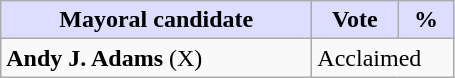<table class="wikitable">
<tr>
<th style="background:#ddf;" width="200px">Mayoral candidate</th>
<th style="background:#ddf;" width="50px">Vote</th>
<th style="background:#ddf;" width="30px">%</th>
</tr>
<tr>
<td><strong>Andy J. Adams</strong> (X)</td>
<td colspan="2">Acclaimed</td>
</tr>
</table>
